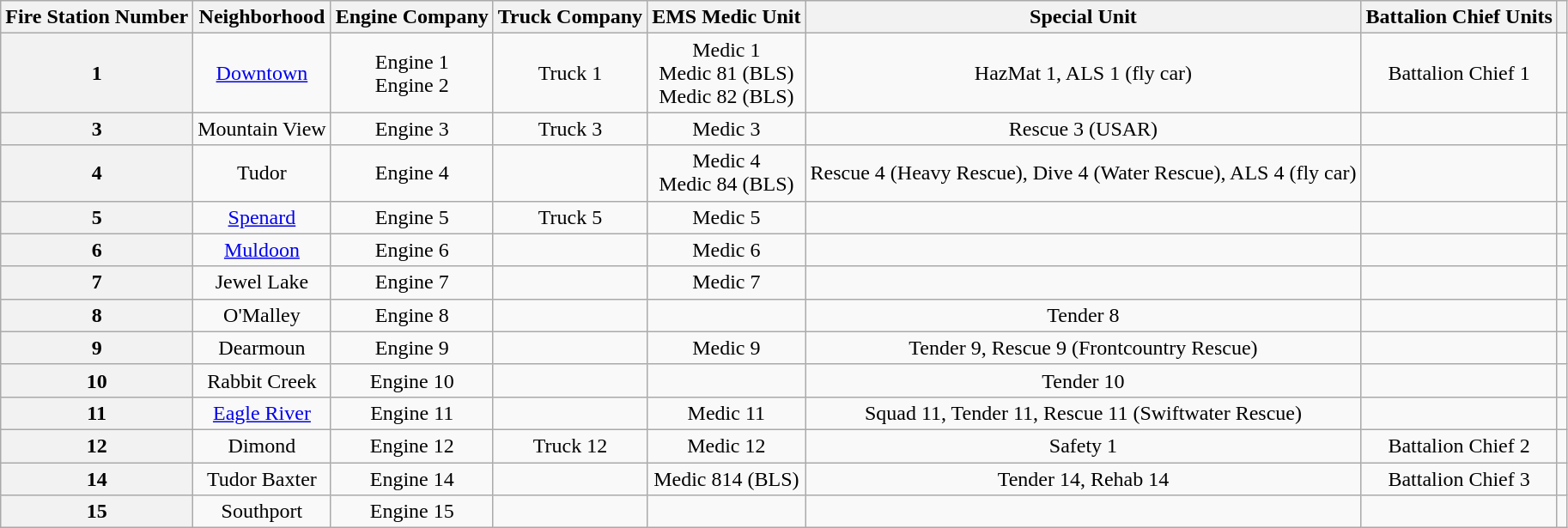<table class="wikitable" style="text-align:center;">
<tr>
<th>Fire Station Number</th>
<th>Neighborhood</th>
<th>Engine Company</th>
<th>Truck Company</th>
<th>EMS Medic Unit</th>
<th>Special Unit</th>
<th>Battalion Chief Units</th>
<th></th>
</tr>
<tr>
<th>1</th>
<td><a href='#'>Downtown</a></td>
<td>Engine 1<br>Engine 2</td>
<td>Truck 1</td>
<td>Medic 1<br>Medic 81 (BLS)<br>Medic 82 (BLS)</td>
<td>HazMat 1, ALS 1 (fly car)</td>
<td>Battalion Chief 1</td>
<td></td>
</tr>
<tr>
<th>3</th>
<td>Mountain View</td>
<td>Engine 3</td>
<td>Truck 3</td>
<td>Medic 3</td>
<td>Rescue 3 (USAR)</td>
<td></td>
<td></td>
</tr>
<tr>
<th>4</th>
<td>Tudor</td>
<td>Engine 4</td>
<td></td>
<td>Medic 4<br>Medic 84 (BLS)</td>
<td>Rescue 4 (Heavy Rescue), Dive 4 (Water Rescue), ALS 4 (fly car)</td>
<td></td>
<td></td>
</tr>
<tr>
<th>5</th>
<td><a href='#'>Spenard</a></td>
<td>Engine 5</td>
<td>Truck 5</td>
<td>Medic 5</td>
<td></td>
<td></td>
<td></td>
</tr>
<tr>
<th>6</th>
<td><a href='#'>Muldoon</a></td>
<td>Engine 6</td>
<td></td>
<td>Medic 6</td>
<td></td>
<td></td>
<td></td>
</tr>
<tr>
<th>7</th>
<td>Jewel Lake</td>
<td>Engine 7</td>
<td></td>
<td>Medic 7</td>
<td></td>
<td></td>
<td></td>
</tr>
<tr>
<th>8</th>
<td>O'Malley</td>
<td>Engine 8</td>
<td></td>
<td></td>
<td>Tender 8</td>
<td></td>
<td></td>
</tr>
<tr>
<th>9</th>
<td>Dearmoun</td>
<td>Engine 9</td>
<td></td>
<td>Medic 9</td>
<td>Tender 9, Rescue 9 (Frontcountry Rescue)</td>
<td></td>
<td></td>
</tr>
<tr>
<th>10</th>
<td>Rabbit Creek</td>
<td>Engine 10</td>
<td></td>
<td></td>
<td>Tender 10</td>
<td></td>
<td></td>
</tr>
<tr>
<th>11</th>
<td><a href='#'>Eagle River</a></td>
<td>Engine 11</td>
<td></td>
<td>Medic 11</td>
<td>Squad 11, Tender 11, Rescue 11 (Swiftwater Rescue)</td>
<td></td>
<td></td>
</tr>
<tr>
<th>12</th>
<td>Dimond</td>
<td>Engine 12</td>
<td>Truck 12</td>
<td>Medic 12</td>
<td>Safety 1</td>
<td>Battalion Chief 2</td>
<td></td>
</tr>
<tr>
<th>14</th>
<td>Tudor Baxter</td>
<td>Engine 14</td>
<td></td>
<td>Medic 814 (BLS)</td>
<td>Tender 14, Rehab 14</td>
<td>Battalion Chief 3</td>
<td></td>
</tr>
<tr>
<th>15</th>
<td>Southport</td>
<td>Engine 15</td>
<td></td>
<td></td>
<td></td>
<td></td>
<td></td>
</tr>
</table>
